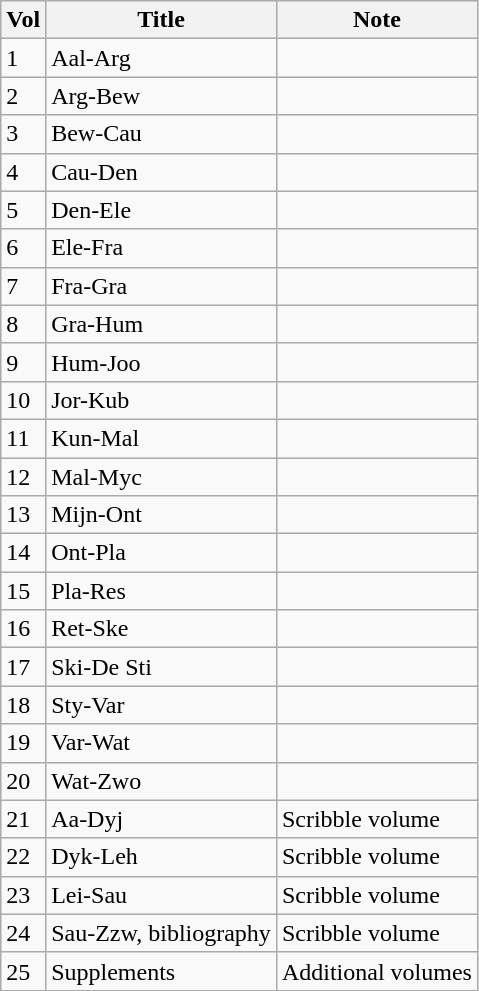<table class="wikitable">
<tr>
<th>Vol</th>
<th>Title</th>
<th>Note</th>
</tr>
<tr>
<td>1</td>
<td>Aal-Arg</td>
<td></td>
</tr>
<tr>
<td>2</td>
<td>Arg-Bew</td>
<td></td>
</tr>
<tr>
<td>3</td>
<td>Bew-Cau</td>
<td></td>
</tr>
<tr>
<td>4</td>
<td>Cau-Den</td>
<td></td>
</tr>
<tr>
<td>5</td>
<td>Den-Ele</td>
<td></td>
</tr>
<tr>
<td>6</td>
<td>Ele-Fra</td>
<td></td>
</tr>
<tr>
<td>7</td>
<td>Fra-Gra</td>
<td></td>
</tr>
<tr>
<td>8</td>
<td>Gra-Hum</td>
<td></td>
</tr>
<tr>
<td>9</td>
<td>Hum-Joo</td>
<td></td>
</tr>
<tr>
<td>10</td>
<td>Jor-Kub</td>
<td></td>
</tr>
<tr>
<td>11</td>
<td>Kun-Mal</td>
<td></td>
</tr>
<tr>
<td>12</td>
<td>Mal-Myc</td>
<td></td>
</tr>
<tr>
<td>13</td>
<td>Mijn-Ont</td>
<td></td>
</tr>
<tr>
<td>14</td>
<td>Ont-Pla</td>
<td></td>
</tr>
<tr>
<td>15</td>
<td>Pla-Res</td>
<td></td>
</tr>
<tr>
<td>16</td>
<td>Ret-Ske</td>
<td></td>
</tr>
<tr>
<td>17</td>
<td>Ski-De Sti</td>
<td></td>
</tr>
<tr>
<td>18</td>
<td>Sty-Var</td>
<td></td>
</tr>
<tr>
<td>19</td>
<td>Var-Wat</td>
<td></td>
</tr>
<tr>
<td>20</td>
<td>Wat-Zwo</td>
<td></td>
</tr>
<tr>
<td>21</td>
<td>Aa-Dyj</td>
<td>Scribble volume</td>
</tr>
<tr>
<td>22</td>
<td>Dyk-Leh</td>
<td>Scribble volume</td>
</tr>
<tr>
<td>23</td>
<td>Lei-Sau</td>
<td>Scribble volume</td>
</tr>
<tr>
<td>24</td>
<td>Sau-Zzw, bibliography</td>
<td>Scribble volume</td>
</tr>
<tr>
<td>25</td>
<td>Supplements</td>
<td>Additional volumes</td>
</tr>
</table>
